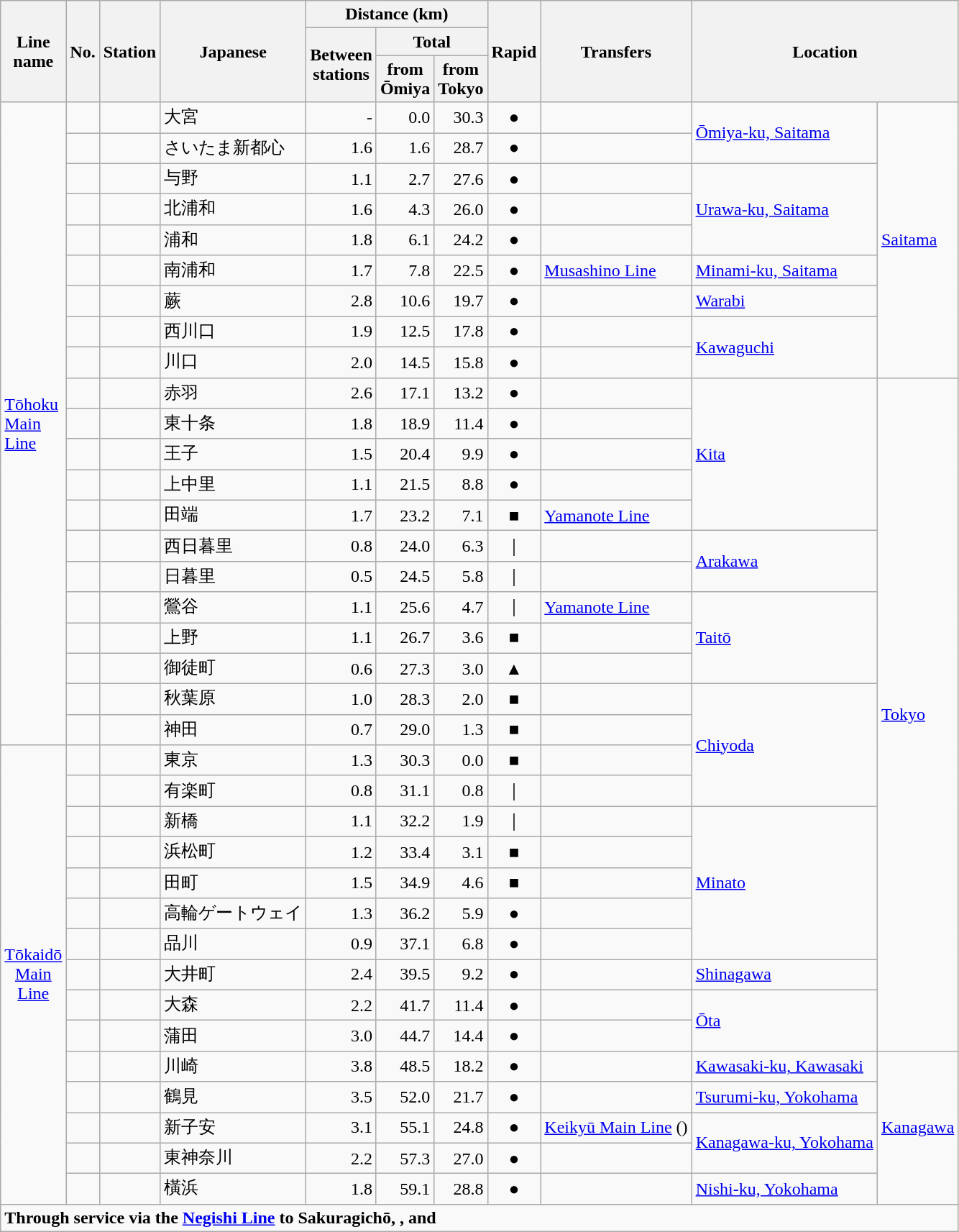<table class="wikitable" rules="all">
<tr>
<th rowspan="3">Line name</th>
<th rowspan="3">No.</th>
<th rowspan="3">Station</th>
<th rowspan="3">Japanese</th>
<th colspan="3">Distance (km)</th>
<th rowspan="3">Rapid</th>
<th rowspan="3">Transfers</th>
<th rowspan="3" colspan="3">Location</th>
</tr>
<tr>
<th rowspan="2">Between<br>stations</th>
<th colspan="2">Total</th>
</tr>
<tr>
<th>from<br>Ōmiya</th>
<th>from<br>Tokyo</th>
</tr>
<tr>
<td rowspan="22"><a href='#'>Tōhoku Main Line</a></td>
<td></td>
<td></td>
<td>大宮</td>
<td style="text-align:right;">-</td>
<td style="text-align:right;">0.0</td>
<td style="text-align:right;">30.3</td>
<td style="text-align:center;">●</td>
<td></td>
<td rowspan="2"><a href='#'>Ōmiya-ku, Saitama</a></td>
<td rowspan="9"><a href='#'>Saitama</a></td>
</tr>
<tr>
<td align="center"></td>
<td></td>
<td>さいたま新都心</td>
<td style="text-align:right;">1.6</td>
<td style="text-align:right;">1.6</td>
<td style="text-align:right;">28.7</td>
<td style="text-align:center;">●</td>
<td></td>
</tr>
<tr>
<td align="center"></td>
<td></td>
<td>与野</td>
<td style="text-align:right;">1.1</td>
<td style="text-align:right;">2.7</td>
<td style="text-align:right;">27.6</td>
<td style="text-align:center;">●</td>
<td> </td>
<td rowspan="3"><a href='#'>Urawa-ku, Saitama</a></td>
</tr>
<tr>
<td align="center"></td>
<td></td>
<td>北浦和</td>
<td style="text-align:right;">1.6</td>
<td style="text-align:right;">4.3</td>
<td style="text-align:right;">26.0</td>
<td style="text-align:center;">●</td>
<td> </td>
</tr>
<tr>
<td></td>
<td></td>
<td>浦和</td>
<td style="text-align:right;">1.8</td>
<td style="text-align:right;">6.1</td>
<td style="text-align:right;">24.2</td>
<td style="text-align:center;">●</td>
<td></td>
</tr>
<tr>
<td align="center"></td>
<td></td>
<td>南浦和</td>
<td style="text-align:right;">1.7</td>
<td style="text-align:right;">7.8</td>
<td style="text-align:right;">22.5</td>
<td style="text-align:center;">●</td>
<td> <a href='#'>Musashino Line</a></td>
<td><a href='#'>Minami-ku, Saitama</a></td>
</tr>
<tr>
<td align="center"></td>
<td></td>
<td>蕨</td>
<td style="text-align:right;">2.8</td>
<td style="text-align:right;">10.6</td>
<td style="text-align:right;">19.7</td>
<td style="text-align:center;">●</td>
<td> </td>
<td><a href='#'>Warabi</a></td>
</tr>
<tr>
<td align="center"></td>
<td></td>
<td>西川口</td>
<td style="text-align:right;">1.9</td>
<td style="text-align:right;">12.5</td>
<td style="text-align:right;">17.8</td>
<td style="text-align:center;">●</td>
<td> </td>
<td rowspan="2"><a href='#'>Kawaguchi</a></td>
</tr>
<tr>
<td align="center"></td>
<td></td>
<td>川口</td>
<td style="text-align:right;">2.0</td>
<td style="text-align:right;">14.5</td>
<td style="text-align:right;">15.8</td>
<td style="text-align:center;">●</td>
<td> </td>
</tr>
<tr>
<td></td>
<td></td>
<td>赤羽</td>
<td style="text-align:right;">2.6</td>
<td style="text-align:right;">17.1</td>
<td style="text-align:right;">13.2</td>
<td style="text-align:center;">●</td>
<td></td>
<td rowspan="5"><a href='#'>Kita</a></td>
<td rowspan="23"><a href='#'>Tokyo</a></td>
</tr>
<tr>
<td align="center"></td>
<td></td>
<td>東十条</td>
<td style="text-align:right;">1.8</td>
<td style="text-align:right;">18.9</td>
<td style="text-align:right;">11.4</td>
<td style="text-align:center;">●</td>
<td> </td>
</tr>
<tr>
<td align="center"></td>
<td></td>
<td>王子</td>
<td style="text-align:right;">1.5</td>
<td style="text-align:right;">20.4</td>
<td style="text-align:right;">9.9</td>
<td style="text-align:center;">●</td>
<td></td>
</tr>
<tr>
<td align="center"></td>
<td></td>
<td>上中里</td>
<td style="text-align:right;">1.1</td>
<td style="text-align:right;">21.5</td>
<td style="text-align:right;">8.8</td>
<td style="text-align:center;">●</td>
<td> </td>
</tr>
<tr>
<td align="center"></td>
<td></td>
<td>田端</td>
<td style="text-align:right;">1.7</td>
<td style="text-align:right;">23.2</td>
<td style="text-align:right;">7.1</td>
<td style="text-align:center;">■</td>
<td> <a href='#'>Yamanote Line</a></td>
</tr>
<tr>
<td align="center"></td>
<td></td>
<td>西日暮里</td>
<td style="text-align:right;">0.8</td>
<td style="text-align:right;">24.0</td>
<td style="text-align:right;">6.3</td>
<td style="text-align:center;">｜</td>
<td></td>
<td rowspan="2"><a href='#'>Arakawa</a></td>
</tr>
<tr>
<td></td>
<td></td>
<td>日暮里</td>
<td style="text-align:right;">0.5</td>
<td style="text-align:right;">24.5</td>
<td style="text-align:right;">5.8</td>
<td style="text-align:center;">｜</td>
<td></td>
</tr>
<tr>
<td align="center"></td>
<td></td>
<td>鶯谷</td>
<td style="text-align:right;">1.1</td>
<td style="text-align:right;">25.6</td>
<td style="text-align:right;">4.7</td>
<td style="text-align:center;">｜</td>
<td> <a href='#'>Yamanote Line</a></td>
<td rowspan="3"><a href='#'>Taitō</a></td>
</tr>
<tr>
<td></td>
<td></td>
<td>上野</td>
<td style="text-align:right;">1.1</td>
<td style="text-align:right;">26.7</td>
<td style="text-align:right;">3.6</td>
<td style="text-align:center;">■</td>
<td></td>
</tr>
<tr>
<td align="center"></td>
<td></td>
<td>御徒町</td>
<td style="text-align:right;">0.6</td>
<td style="text-align:right;">27.3</td>
<td style="text-align:right;">3.0</td>
<td style="text-align:center;">▲</td>
<td style="white-space:nowrap;"></td>
</tr>
<tr>
<td></td>
<td></td>
<td>秋葉原</td>
<td style="text-align:right;">1.0</td>
<td style="text-align:right;">28.3</td>
<td style="text-align:right;">2.0</td>
<td style="text-align:center;">■</td>
<td></td>
<td rowspan="5"><a href='#'>Chiyoda</a></td>
</tr>
<tr>
<td></td>
<td></td>
<td>神田</td>
<td style="text-align:right;">0.7</td>
<td style="text-align:right;">29.0</td>
<td style="text-align:right;">1.3</td>
<td style="text-align:center;">■</td>
<td></td>
</tr>
<tr>
<td rowspan="2"></td>
<td rowspan="2"></td>
<td rowspan="2">東京</td>
<td rowspan="2" style="text-align:right;">1.3</td>
<td rowspan="2" style="text-align:right;">30.3</td>
<td rowspan="2" style="text-align:right;">0.0</td>
<td rowspan="2" style="text-align:center;">■</td>
<td rowspan="2"></td>
</tr>
<tr>
<td rowspan="15" style="width:1em; text-align:center;"><a href='#'>Tōkaidō Main Line</a></td>
</tr>
<tr>
<td align="center"></td>
<td></td>
<td>有楽町</td>
<td style="text-align:right;">0.8</td>
<td style="text-align:right;">31.1</td>
<td style="text-align:right;">0.8</td>
<td style="text-align:center;">｜</td>
<td></td>
</tr>
<tr>
<td></td>
<td></td>
<td>新橋</td>
<td style="text-align:right;">1.1</td>
<td style="text-align:right;">32.2</td>
<td style="text-align:right;">1.9</td>
<td style="text-align:center;">｜</td>
<td></td>
<td rowspan="5"><a href='#'>Minato</a></td>
</tr>
<tr>
<td></td>
<td></td>
<td>浜松町</td>
<td style="text-align:right;">1.2</td>
<td style="text-align:right;">33.4</td>
<td style="text-align:right;">3.1</td>
<td style="text-align:center;">■</td>
<td></td>
</tr>
<tr>
<td align="center"></td>
<td></td>
<td>田町</td>
<td style="text-align:right;">1.5</td>
<td style="text-align:right;">34.9</td>
<td style="text-align:right;">4.6</td>
<td style="text-align:center;">■</td>
<td></td>
</tr>
<tr>
<td align="center"></td>
<td> </td>
<td>高輪ゲートウェイ</td>
<td align="right">1.3</td>
<td align="right">36.2</td>
<td align="right">5.9</td>
<td style="text-align:center;">●</td>
<td></td>
</tr>
<tr>
<td></td>
<td></td>
<td>品川</td>
<td style="text-align:right;">0.9</td>
<td style="text-align:right;">37.1</td>
<td style="text-align:right;">6.8</td>
<td style="text-align:center;">●</td>
<td></td>
</tr>
<tr>
<td align="center"></td>
<td></td>
<td>大井町</td>
<td style="text-align:right;">2.4</td>
<td style="text-align:right;">39.5</td>
<td style="text-align:right;">9.2</td>
<td style="text-align:center;">●</td>
<td></td>
<td><a href='#'>Shinagawa</a></td>
</tr>
<tr>
<td align="center"></td>
<td></td>
<td>大森</td>
<td style="text-align:right;">2.2</td>
<td style="text-align:right;">41.7</td>
<td style="text-align:right;">11.4</td>
<td style="text-align:center;">●</td>
<td> </td>
<td rowspan="2"><a href='#'>Ōta</a></td>
</tr>
<tr>
<td align="center"></td>
<td></td>
<td>蒲田</td>
<td style="text-align:right;">3.0</td>
<td style="text-align:right;">44.7</td>
<td style="text-align:right;">14.4</td>
<td style="text-align:center;">●</td>
<td></td>
</tr>
<tr>
<td></td>
<td></td>
<td>川崎</td>
<td style="text-align:right;">3.8</td>
<td style="text-align:right;">48.5</td>
<td style="text-align:right;">18.2</td>
<td style="text-align:center;">●</td>
<td></td>
<td><a href='#'>Kawasaki-ku, Kawasaki</a></td>
<td rowspan="5"><a href='#'>Kanagawa</a></td>
</tr>
<tr>
<td align="center"></td>
<td></td>
<td>鶴見</td>
<td style="text-align:right;">3.5</td>
<td style="text-align:right;">52.0</td>
<td style="text-align:right;">21.7</td>
<td style="text-align:center;">●</td>
<td></td>
<td><a href='#'>Tsurumi-ku, Yokohama</a></td>
</tr>
<tr>
<td align="center"></td>
<td></td>
<td>新子安</td>
<td style="text-align:right;">3.1</td>
<td style="text-align:right;">55.1</td>
<td style="text-align:right;">24.8</td>
<td style="text-align:center;">●</td>
<td> <a href='#'>Keikyū Main Line</a> ()</td>
<td rowspan="2"><a href='#'>Kanagawa-ku, Yokohama</a></td>
</tr>
<tr>
<td align="center"></td>
<td></td>
<td>東神奈川</td>
<td style="text-align:right;">2.2</td>
<td style="text-align:right;">57.3</td>
<td style="text-align:right;">27.0</td>
<td style="text-align:center;">●</td>
<td></td>
</tr>
<tr>
<td></td>
<td></td>
<td>橫浜</td>
<td style="text-align:right;">1.8</td>
<td style="text-align:right;">59.1</td>
<td style="text-align:right;">28.8</td>
<td style="text-align:center;">●</td>
<td></td>
<td><a href='#'>Nishi-ku, Yokohama</a></td>
</tr>
<tr>
<td colspan="11"><strong>Through service via the  <a href='#'>Negishi Line</a> to Sakuragichō, , and </strong></td>
</tr>
</table>
